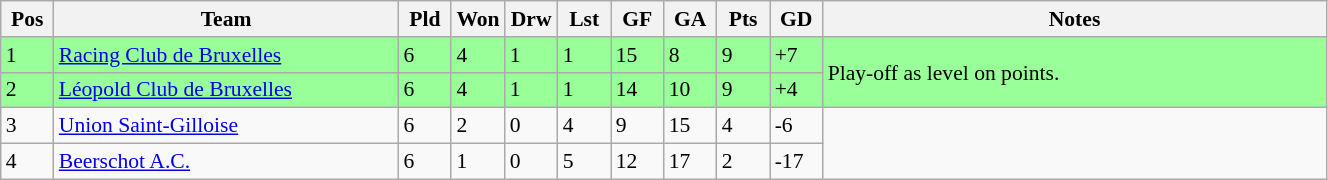<table class="wikitable" width=70% style="font-size:90%">
<tr>
<th width=4%><strong>Pos</strong></th>
<th width=26%><strong>Team</strong></th>
<th width=4%><strong>Pld</strong></th>
<th width=4%><strong>Won</strong></th>
<th width=4%><strong>Drw</strong></th>
<th width=4%><strong>Lst</strong></th>
<th width=4%><strong>GF</strong></th>
<th width=4%><strong>GA</strong></th>
<th width=4%><strong>Pts</strong></th>
<th width=4%><strong>GD</strong></th>
<th width=38%><strong>Notes</strong></th>
</tr>
<tr bgcolor=#99ff99>
<td>1</td>
<td><a href='#'>Racing Club de Bruxelles</a></td>
<td>6</td>
<td>4</td>
<td>1</td>
<td>1</td>
<td>15</td>
<td>8</td>
<td>9</td>
<td>+7</td>
<td rowspan=2>Play-off as level on points.</td>
</tr>
<tr bgcolor=#99ff99>
<td>2</td>
<td><a href='#'>Léopold Club de Bruxelles</a></td>
<td>6</td>
<td>4</td>
<td>1</td>
<td>1</td>
<td>14</td>
<td>10</td>
<td>9</td>
<td>+4</td>
</tr>
<tr>
<td>3</td>
<td><a href='#'>Union Saint-Gilloise</a></td>
<td>6</td>
<td>2</td>
<td>0</td>
<td>4</td>
<td>9</td>
<td>15</td>
<td>4</td>
<td>-6</td>
</tr>
<tr>
<td>4</td>
<td><a href='#'>Beerschot A.C.</a></td>
<td>6</td>
<td>1</td>
<td>0</td>
<td>5</td>
<td>12</td>
<td>17</td>
<td>2</td>
<td>-17</td>
</tr>
</table>
